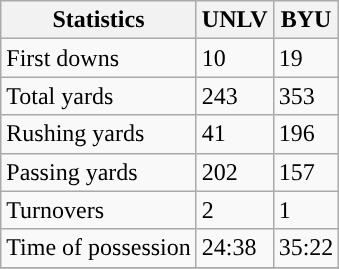<table class="wikitable">
<tr>
<th>Statistics</th>
<th>UNLV</th>
<th>BYU</th>
</tr>
<tr>
<td>First downs</td>
<td>10</td>
<td>19</td>
</tr>
<tr>
<td>Total yards</td>
<td>243</td>
<td>353</td>
</tr>
<tr>
<td>Rushing yards</td>
<td>41</td>
<td>196</td>
</tr>
<tr>
<td>Passing yards</td>
<td>202</td>
<td>157</td>
</tr>
<tr>
<td>Turnovers</td>
<td>2</td>
<td>1</td>
</tr>
<tr>
<td>Time of possession</td>
<td>24:38</td>
<td>35:22</td>
</tr>
<tr>
</tr>
</table>
